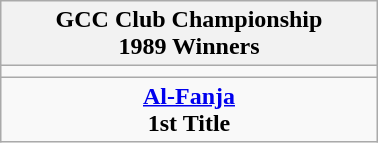<table class="wikitable" style="text-align: center; margin: 0 auto; width: 20%">
<tr>
<th>GCC Club Championship <br>1989 Winners</th>
</tr>
<tr>
<td></td>
</tr>
<tr>
<td><strong><a href='#'>Al-Fanja</a></strong><br><strong>1st Title</strong></td>
</tr>
</table>
